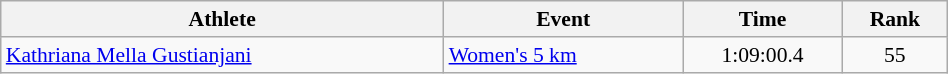<table class="wikitable" style="text-align:center; font-size:90%; width:50%;">
<tr>
<th>Athlete</th>
<th>Event</th>
<th>Time</th>
<th>Rank</th>
</tr>
<tr>
<td align=left><a href='#'>Kathriana Mella Gustianjani</a></td>
<td align=left><a href='#'>Women's 5 km</a></td>
<td>1:09:00.4</td>
<td>55</td>
</tr>
</table>
